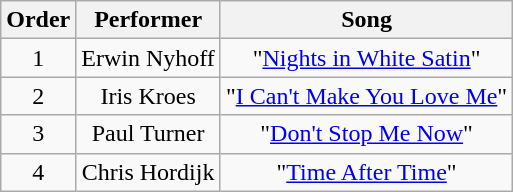<table class="wikitable" style="text-align: center; width: auto;">
<tr>
<th>Order</th>
<th>Performer</th>
<th>Song</th>
</tr>
<tr>
<td>1</td>
<td>Erwin Nyhoff</td>
<td>"<a href='#'>Nights in White Satin</a>"</td>
</tr>
<tr>
<td>2</td>
<td>Iris Kroes</td>
<td>"<a href='#'>I Can't Make You Love Me</a>"</td>
</tr>
<tr>
<td>3</td>
<td>Paul Turner</td>
<td>"<a href='#'>Don't Stop Me Now</a>"</td>
</tr>
<tr>
<td>4</td>
<td>Chris Hordijk</td>
<td>"<a href='#'>Time After Time</a>"</td>
</tr>
</table>
